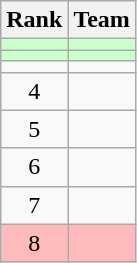<table class=wikitable style="text-align:center;">
<tr>
<th>Rank</th>
<th>Team</th>
</tr>
<tr bgcolor=ccffcc>
<td></td>
<td align=left></td>
</tr>
<tr bgcolor=ccffcc>
<td></td>
<td align=left></td>
</tr>
<tr>
<td></td>
<td align=left></td>
</tr>
<tr>
<td>4</td>
<td align=left></td>
</tr>
<tr>
<td>5</td>
<td align=left></td>
</tr>
<tr>
<td>6</td>
<td align=left></td>
</tr>
<tr>
<td>7</td>
<td align=left></td>
</tr>
<tr bgcolor=ffbbbb>
<td>8</td>
<td align=left></td>
</tr>
</table>
